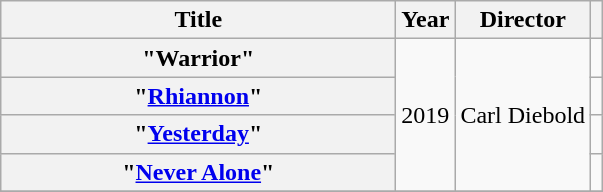<table class="wikitable sortable plainrowheaders" style="text-align:center;">
<tr>
<th scope="col" style="width:16em;">Title</th>
<th scope="col">Year</th>
<th scope="col">Director</th>
<th scope="col"></th>
</tr>
<tr>
<th scope="row">"Warrior"</th>
<td rowspan="4">2019</td>
<td rowspan="4">Carl Diebold</td>
<td></td>
</tr>
<tr>
<th scope="row">"<a href='#'>Rhiannon</a>"</th>
<td></td>
</tr>
<tr>
<th scope="row">"<a href='#'>Yesterday</a>"</th>
<td></td>
</tr>
<tr>
<th scope="row">"<a href='#'>Never Alone</a>"</th>
<td></td>
</tr>
<tr>
</tr>
</table>
